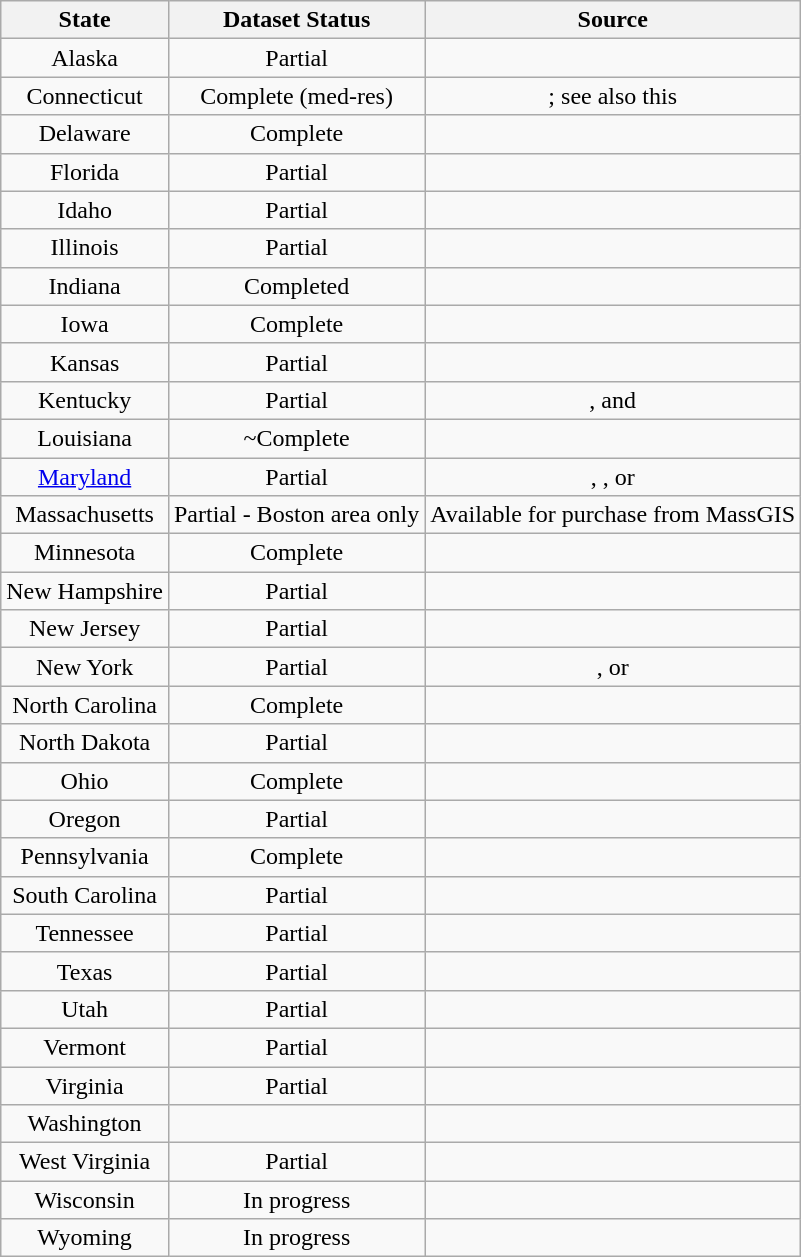<table class="wikitable" style="text-align:center">
<tr>
<th>State</th>
<th>Dataset Status</th>
<th>Source</th>
</tr>
<tr>
<td>Alaska</td>
<td>Partial</td>
<td></td>
</tr>
<tr>
<td>Connecticut</td>
<td>Complete (med-res)</td>
<td>; see also this </td>
</tr>
<tr>
<td>Delaware</td>
<td>Complete</td>
<td></td>
</tr>
<tr>
<td>Florida</td>
<td>Partial</td>
<td></td>
</tr>
<tr>
<td>Idaho</td>
<td>Partial</td>
<td></td>
</tr>
<tr>
<td>Illinois</td>
<td>Partial</td>
<td></td>
</tr>
<tr>
<td>Indiana</td>
<td>Completed</td>
<td></td>
</tr>
<tr>
<td>Iowa</td>
<td>Complete</td>
<td></td>
</tr>
<tr>
<td>Kansas</td>
<td>Partial</td>
<td></td>
</tr>
<tr>
<td>Kentucky</td>
<td>Partial</td>
<td>,  and </td>
</tr>
<tr>
<td>Louisiana</td>
<td>~Complete</td>
<td></td>
</tr>
<tr>
<td><a href='#'>Maryland</a></td>
<td>Partial</td>
<td>, , or </td>
</tr>
<tr>
<td>Massachusetts</td>
<td>Partial - Boston area only</td>
<td>Available for purchase from MassGIS </td>
</tr>
<tr>
<td>Minnesota</td>
<td>Complete</td>
<td></td>
</tr>
<tr>
<td>New Hampshire</td>
<td>Partial</td>
<td></td>
</tr>
<tr>
<td>New Jersey</td>
<td>Partial</td>
<td></td>
</tr>
<tr>
<td>New York</td>
<td>Partial</td>
<td>, or </td>
</tr>
<tr>
<td>North Carolina</td>
<td>Complete</td>
<td><br></td>
</tr>
<tr>
<td>North Dakota</td>
<td>Partial</td>
<td></td>
</tr>
<tr>
<td>Ohio</td>
<td>Complete</td>
<td></td>
</tr>
<tr>
<td>Oregon</td>
<td>Partial</td>
<td></td>
</tr>
<tr>
<td>Pennsylvania</td>
<td>Complete</td>
<td></td>
</tr>
<tr>
<td>South Carolina</td>
<td>Partial</td>
<td></td>
</tr>
<tr>
<td>Tennessee</td>
<td>Partial</td>
<td></td>
</tr>
<tr>
<td>Texas</td>
<td>Partial</td>
<td></td>
</tr>
<tr>
<td>Utah</td>
<td>Partial</td>
<td></td>
</tr>
<tr>
<td>Vermont</td>
<td>Partial</td>
<td></td>
</tr>
<tr>
<td>Virginia</td>
<td>Partial</td>
<td></td>
</tr>
<tr>
<td>Washington</td>
<td></td>
<td></td>
</tr>
<tr>
<td>West Virginia</td>
<td>Partial</td>
<td></td>
</tr>
<tr>
<td>Wisconsin</td>
<td>In progress</td>
<td></td>
</tr>
<tr>
<td>Wyoming</td>
<td>In progress</td>
<td></td>
</tr>
</table>
